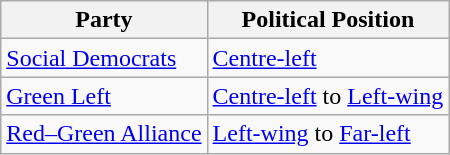<table class="wikitable mw-collapsible mw-collapsed">
<tr>
<th>Party</th>
<th>Political Position</th>
</tr>
<tr>
<td><a href='#'>Social Democrats</a></td>
<td><a href='#'>Centre-left</a></td>
</tr>
<tr>
<td><a href='#'>Green Left</a></td>
<td><a href='#'>Centre-left</a> to <a href='#'>Left-wing</a></td>
</tr>
<tr>
<td><a href='#'>Red–Green Alliance</a></td>
<td><a href='#'>Left-wing</a> to <a href='#'>Far-left</a></td>
</tr>
</table>
